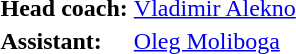<table>
<tr>
<td><strong>Head coach:</strong></td>
<td><a href='#'>Vladimir Alekno</a></td>
</tr>
<tr>
<td><strong>Assistant:</strong></td>
<td><a href='#'>Oleg Moliboga</a></td>
</tr>
</table>
